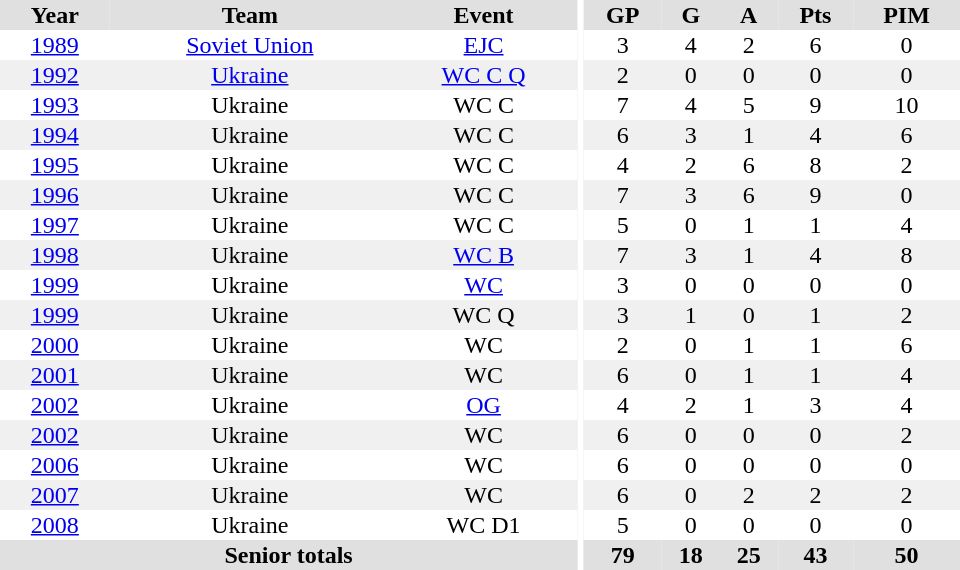<table border="0" cellpadding="1" cellspacing="0" style="text-align:center; width:40em">
<tr bgcolor="#e0e0e0">
<th>Year</th>
<th>Team</th>
<th>Event</th>
<th rowspan="99" bgcolor="#ffffff"></th>
<th>GP</th>
<th>G</th>
<th>A</th>
<th>Pts</th>
<th>PIM</th>
</tr>
<tr>
<td><a href='#'>1989</a></td>
<td><a href='#'>Soviet Union</a></td>
<td><a href='#'>EJC</a></td>
<td>3</td>
<td>4</td>
<td>2</td>
<td>6</td>
<td>0</td>
</tr>
<tr bgcolor="#f0f0f0">
<td><a href='#'>1992</a></td>
<td><a href='#'>Ukraine</a></td>
<td><a href='#'>WC C Q</a></td>
<td>2</td>
<td>0</td>
<td>0</td>
<td>0</td>
<td>0</td>
</tr>
<tr>
<td><a href='#'>1993</a></td>
<td>Ukraine</td>
<td>WC C</td>
<td>7</td>
<td>4</td>
<td>5</td>
<td>9</td>
<td>10</td>
</tr>
<tr bgcolor="#f0f0f0">
<td><a href='#'>1994</a></td>
<td>Ukraine</td>
<td>WC C</td>
<td>6</td>
<td>3</td>
<td>1</td>
<td>4</td>
<td>6</td>
</tr>
<tr>
<td><a href='#'>1995</a></td>
<td>Ukraine</td>
<td>WC C</td>
<td>4</td>
<td>2</td>
<td>6</td>
<td>8</td>
<td>2</td>
</tr>
<tr bgcolor="#f0f0f0">
<td><a href='#'>1996</a></td>
<td>Ukraine</td>
<td>WC C</td>
<td>7</td>
<td>3</td>
<td>6</td>
<td>9</td>
<td>0</td>
</tr>
<tr>
<td><a href='#'>1997</a></td>
<td>Ukraine</td>
<td>WC C</td>
<td>5</td>
<td>0</td>
<td>1</td>
<td>1</td>
<td>4</td>
</tr>
<tr bgcolor="#f0f0f0">
<td><a href='#'>1998</a></td>
<td>Ukraine</td>
<td><a href='#'>WC B</a></td>
<td>7</td>
<td>3</td>
<td>1</td>
<td>4</td>
<td>8</td>
</tr>
<tr>
<td><a href='#'>1999</a></td>
<td>Ukraine</td>
<td><a href='#'>WC</a></td>
<td>3</td>
<td>0</td>
<td>0</td>
<td>0</td>
<td>0</td>
</tr>
<tr bgcolor="#f0f0f0">
<td><a href='#'>1999</a></td>
<td>Ukraine</td>
<td>WC Q</td>
<td>3</td>
<td>1</td>
<td>0</td>
<td>1</td>
<td>2</td>
</tr>
<tr>
<td><a href='#'>2000</a></td>
<td>Ukraine</td>
<td>WC</td>
<td>2</td>
<td>0</td>
<td>1</td>
<td>1</td>
<td>6</td>
</tr>
<tr bgcolor="#f0f0f0">
<td><a href='#'>2001</a></td>
<td>Ukraine</td>
<td>WC</td>
<td>6</td>
<td>0</td>
<td>1</td>
<td>1</td>
<td>4</td>
</tr>
<tr>
<td><a href='#'>2002</a></td>
<td>Ukraine</td>
<td><a href='#'>OG</a></td>
<td>4</td>
<td>2</td>
<td>1</td>
<td>3</td>
<td>4</td>
</tr>
<tr bgcolor="#f0f0f0">
<td><a href='#'>2002</a></td>
<td>Ukraine</td>
<td>WC</td>
<td>6</td>
<td>0</td>
<td>0</td>
<td>0</td>
<td>2</td>
</tr>
<tr>
<td><a href='#'>2006</a></td>
<td>Ukraine</td>
<td>WC</td>
<td>6</td>
<td>0</td>
<td>0</td>
<td>0</td>
<td>0</td>
</tr>
<tr bgcolor="#f0f0f0">
<td><a href='#'>2007</a></td>
<td>Ukraine</td>
<td>WC</td>
<td>6</td>
<td>0</td>
<td>2</td>
<td>2</td>
<td>2</td>
</tr>
<tr>
<td><a href='#'>2008</a></td>
<td>Ukraine</td>
<td>WC D1</td>
<td>5</td>
<td>0</td>
<td>0</td>
<td>0</td>
<td>0</td>
</tr>
<tr bgcolor="#e0e0e0">
<th colspan="3">Senior totals</th>
<th>79</th>
<th>18</th>
<th>25</th>
<th>43</th>
<th>50</th>
</tr>
</table>
